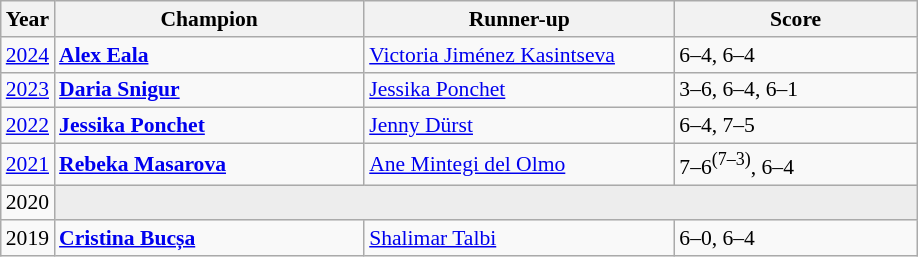<table class="wikitable" style="font-size:90%">
<tr>
<th>Year</th>
<th width="200">Champion</th>
<th width="200">Runner-up</th>
<th width="155">Score</th>
</tr>
<tr>
<td><a href='#'>2024</a></td>
<td> <strong><a href='#'>Alex Eala</a></strong></td>
<td> <a href='#'>Victoria Jiménez Kasintseva</a></td>
<td>6–4, 6–4</td>
</tr>
<tr>
<td><a href='#'>2023</a></td>
<td> <strong><a href='#'>Daria Snigur</a></strong></td>
<td> <a href='#'>Jessika Ponchet</a></td>
<td>3–6, 6–4, 6–1</td>
</tr>
<tr>
<td><a href='#'>2022</a></td>
<td> <strong><a href='#'>Jessika Ponchet</a></strong></td>
<td> <a href='#'>Jenny Dürst</a></td>
<td>6–4, 7–5</td>
</tr>
<tr>
<td><a href='#'>2021</a></td>
<td> <strong><a href='#'>Rebeka Masarova</a></strong></td>
<td> <a href='#'>Ane Mintegi del Olmo</a></td>
<td>7–6<sup>(7–3)</sup>, 6–4</td>
</tr>
<tr>
<td>2020</td>
<td colspan=3 bgcolor="#ededed"></td>
</tr>
<tr>
<td>2019</td>
<td> <strong><a href='#'>Cristina Bucșa</a></strong></td>
<td> <a href='#'>Shalimar Talbi</a></td>
<td>6–0, 6–4</td>
</tr>
</table>
